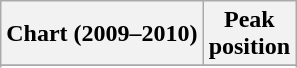<table class="wikitable sortable">
<tr>
<th>Chart (2009–2010)</th>
<th style="text-align:center;">Peak<br>position</th>
</tr>
<tr>
</tr>
<tr>
</tr>
<tr>
</tr>
</table>
